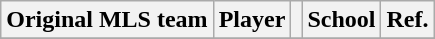<table class="wikitable sortable plainrowheaders" style="text-align:left">
<tr>
<th scope="col">Original MLS team</th>
<th scope="col">Player</th>
<th scope="col"></th>
<th scope="col">School</th>
<th class=unsortable>Ref.</th>
</tr>
<tr>
</tr>
</table>
